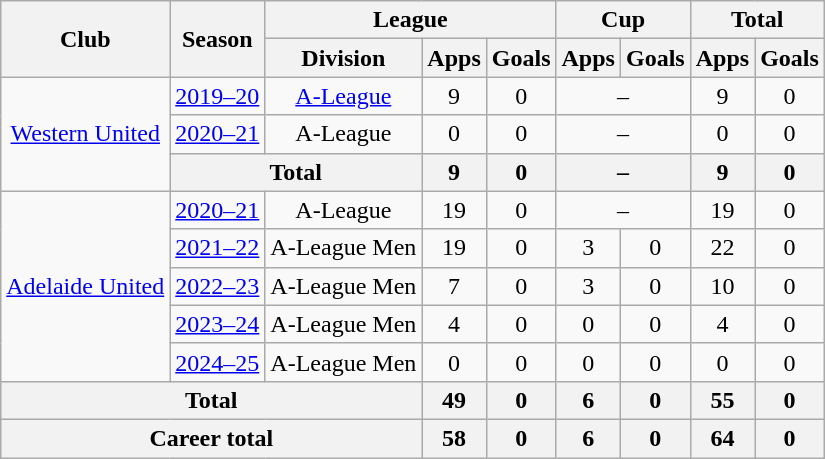<table class="wikitable" Style="text-align: center">
<tr>
<th rowspan="2">Club</th>
<th rowspan="2">Season</th>
<th colspan="3">League</th>
<th colspan="2">Cup</th>
<th colspan="2">Total</th>
</tr>
<tr>
<th>Division</th>
<th>Apps</th>
<th>Goals</th>
<th>Apps</th>
<th>Goals</th>
<th>Apps</th>
<th>Goals</th>
</tr>
<tr>
<td rowspan="3"><a href='#'>Western United</a></td>
<td><a href='#'>2019–20</a></td>
<td><a href='#'>A-League</a></td>
<td>9</td>
<td>0</td>
<td colspan="2">–</td>
<td>9</td>
<td>0</td>
</tr>
<tr>
<td><a href='#'>2020–21</a></td>
<td>A-League</td>
<td>0</td>
<td>0</td>
<td colspan="2">–</td>
<td>0</td>
<td>0</td>
</tr>
<tr>
<th colspan="2">Total</th>
<th>9</th>
<th>0</th>
<th colspan="2">–</th>
<th>9</th>
<th>0</th>
</tr>
<tr>
<td rowspan="5"><a href='#'>Adelaide United</a></td>
<td><a href='#'>2020–21</a></td>
<td>A-League</td>
<td>19</td>
<td>0</td>
<td colspan="2">–</td>
<td>19</td>
<td>0</td>
</tr>
<tr>
<td><a href='#'>2021–22</a></td>
<td>A-League Men</td>
<td>19</td>
<td>0</td>
<td>3</td>
<td>0</td>
<td>22</td>
<td>0</td>
</tr>
<tr>
<td><a href='#'>2022–23</a></td>
<td>A-League Men</td>
<td>7</td>
<td>0</td>
<td>3</td>
<td>0</td>
<td>10</td>
<td>0</td>
</tr>
<tr>
<td><a href='#'>2023–24</a></td>
<td>A-League Men</td>
<td>4</td>
<td>0</td>
<td>0</td>
<td>0</td>
<td>4</td>
<td>0</td>
</tr>
<tr>
<td><a href='#'>2024–25</a></td>
<td>A-League Men</td>
<td>0</td>
<td>0</td>
<td>0</td>
<td>0</td>
<td>0</td>
<td>0</td>
</tr>
<tr>
<th colspan="3">Total</th>
<th>49</th>
<th>0</th>
<th>6</th>
<th>0</th>
<th>55</th>
<th>0</th>
</tr>
<tr>
<th colspan="3">Career total</th>
<th>58</th>
<th>0</th>
<th>6</th>
<th>0</th>
<th>64</th>
<th>0</th>
</tr>
</table>
